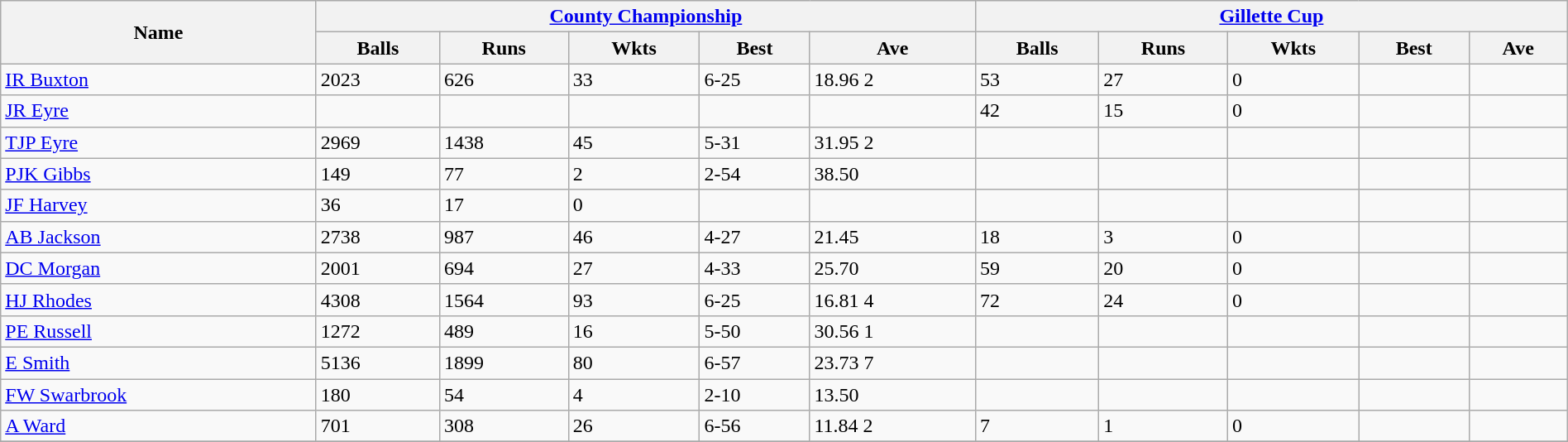<table class="wikitable" width="100%">
<tr bgcolor="#efefef">
<th rowspan=2>Name</th>
<th colspan=5><a href='#'>County Championship</a></th>
<th colspan=5><a href='#'>Gillette Cup</a></th>
</tr>
<tr>
<th>Balls</th>
<th>Runs</th>
<th>Wkts</th>
<th>Best</th>
<th>Ave</th>
<th>Balls</th>
<th>Runs</th>
<th>Wkts</th>
<th>Best</th>
<th>Ave</th>
</tr>
<tr>
<td><a href='#'>IR Buxton</a></td>
<td>2023</td>
<td>626</td>
<td>33</td>
<td>6-25</td>
<td>18.96  2</td>
<td>53</td>
<td>27</td>
<td>0</td>
<td></td>
<td></td>
</tr>
<tr>
<td><a href='#'>JR Eyre</a></td>
<td></td>
<td></td>
<td></td>
<td></td>
<td></td>
<td>42</td>
<td>15</td>
<td>0</td>
<td></td>
<td></td>
</tr>
<tr>
<td><a href='#'>TJP Eyre</a></td>
<td>2969</td>
<td>1438</td>
<td>45</td>
<td>5-31</td>
<td>31.95  2</td>
<td></td>
<td></td>
<td></td>
<td></td>
<td></td>
</tr>
<tr>
<td><a href='#'>PJK Gibbs</a></td>
<td>149</td>
<td>77</td>
<td>2</td>
<td>2-54</td>
<td>38.50</td>
<td></td>
<td></td>
<td></td>
<td></td>
<td></td>
</tr>
<tr>
<td><a href='#'>JF Harvey</a></td>
<td>36</td>
<td>17</td>
<td>0</td>
<td></td>
<td></td>
<td></td>
<td></td>
<td></td>
<td></td>
<td></td>
</tr>
<tr>
<td><a href='#'>AB Jackson</a></td>
<td>2738</td>
<td>987</td>
<td>46</td>
<td>4-27</td>
<td>21.45</td>
<td>18</td>
<td>3</td>
<td>0</td>
<td></td>
<td></td>
</tr>
<tr>
<td><a href='#'>DC Morgan</a></td>
<td>2001</td>
<td>694</td>
<td>27</td>
<td>4-33</td>
<td>25.70</td>
<td>59</td>
<td>20</td>
<td>0</td>
<td></td>
<td></td>
</tr>
<tr>
<td><a href='#'>HJ Rhodes</a></td>
<td>4308</td>
<td>1564</td>
<td>93</td>
<td>6-25</td>
<td>16.81  4</td>
<td>72</td>
<td>24</td>
<td>0</td>
<td></td>
<td></td>
</tr>
<tr>
<td><a href='#'>PE Russell</a></td>
<td>1272</td>
<td>489</td>
<td>16</td>
<td>5-50</td>
<td>30.56  1</td>
<td></td>
<td></td>
<td></td>
<td></td>
<td></td>
</tr>
<tr>
<td><a href='#'>E Smith</a></td>
<td>5136</td>
<td>1899</td>
<td>80</td>
<td>6-57</td>
<td>23.73  7</td>
<td></td>
<td></td>
<td></td>
<td></td>
<td></td>
</tr>
<tr>
<td><a href='#'>FW Swarbrook</a></td>
<td>180</td>
<td>54</td>
<td>4</td>
<td>2-10</td>
<td>13.50</td>
<td></td>
<td></td>
<td></td>
<td></td>
<td></td>
</tr>
<tr>
<td><a href='#'>A Ward</a></td>
<td>701</td>
<td>308</td>
<td>26</td>
<td>6-56</td>
<td>11.84  2</td>
<td>7</td>
<td>1</td>
<td>0</td>
<td></td>
<td></td>
</tr>
<tr>
</tr>
</table>
